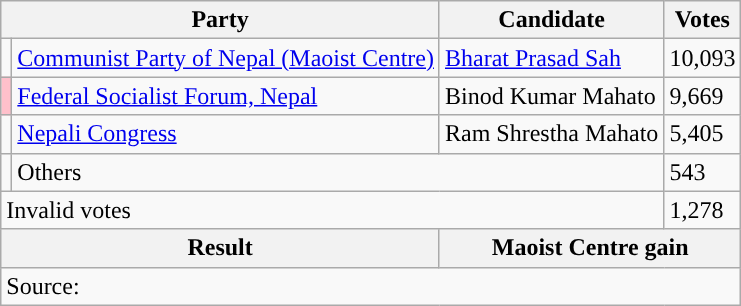<table class="wikitable">
<tr>
<th colspan="2">Party</th>
<th>Candidate</th>
<th>Votes</th>
</tr>
<tr>
<td style="background-color:"></td>
<td><a href='#'>Communist Party of Nepal (Maoist Centre)</a></td>
<td><a href='#'>Bharat Prasad Sah</a></td>
<td>10,093</td>
</tr>
<tr>
<td style="background-color:pink"></td>
<td><a href='#'>Federal Socialist Forum, Nepal</a></td>
<td>Binod Kumar Mahato</td>
<td>9,669</td>
</tr>
<tr>
<td style="background-color:"></td>
<td><a href='#'>Nepali Congress</a></td>
<td>Ram Shrestha Mahato</td>
<td>5,405</td>
</tr>
<tr>
<td></td>
<td colspan="2">Others</td>
<td>543</td>
</tr>
<tr>
<td colspan="3">Invalid votes</td>
<td>1,278</td>
</tr>
<tr>
<th colspan="2">Result</th>
<th colspan="2">Maoist Centre gain</th>
</tr>
<tr>
<td colspan="4">Source: </td>
</tr>
</table>
